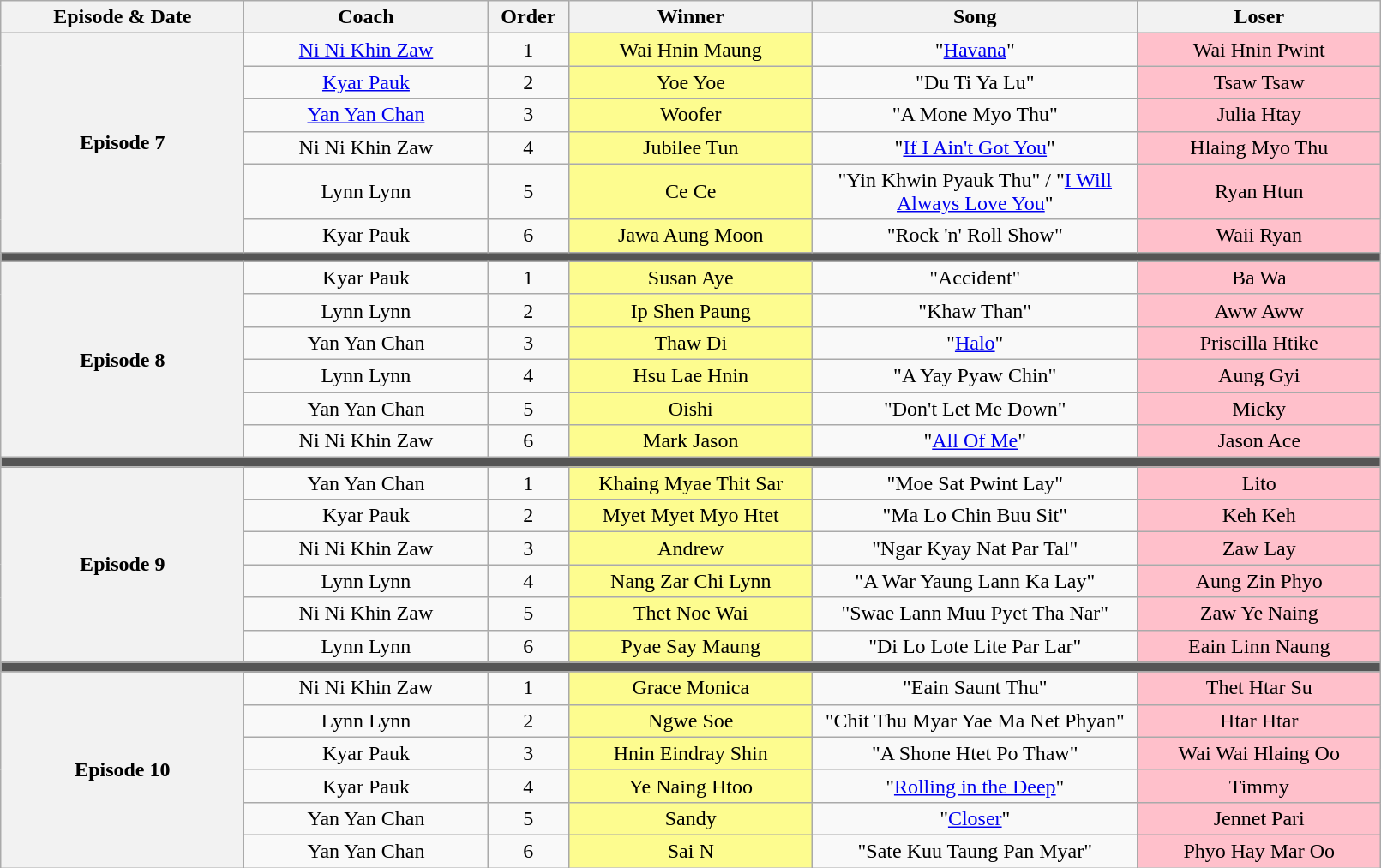<table class="wikitable" style="text-align: center; width:85%;">
<tr>
<th style="width:15%;">Episode & Date</th>
<th style="width:15%;">Coach</th>
<th style="width:5%;">Order</th>
<th style="width:15%;">Winner</th>
<th style="width:20%;">Song</th>
<th style="width:15%;">Loser</th>
</tr>
<tr>
<th rowspan="6">Episode 7<br><small></small></th>
<td><a href='#'>Ni Ni Khin Zaw</a></td>
<td>1</td>
<td style="background:#fdfc8f;">Wai Hnin Maung</td>
<td>"<a href='#'>Havana</a>"</td>
<td style="background:pink;">Wai Hnin Pwint</td>
</tr>
<tr>
<td><a href='#'>Kyar Pauk</a></td>
<td>2</td>
<td style="background:#fdfc8f;">Yoe Yoe</td>
<td>"Du Ti Ya Lu"</td>
<td style="background:pink;">Tsaw Tsaw</td>
</tr>
<tr>
<td><a href='#'>Yan Yan Chan</a></td>
<td>3</td>
<td style="background:#fdfc8f;">Woofer</td>
<td>"A Mone Myo Thu"</td>
<td style="background:pink;">Julia Htay</td>
</tr>
<tr>
<td>Ni Ni Khin Zaw</td>
<td>4</td>
<td style="background:#fdfc8f;">Jubilee Tun</td>
<td>"<a href='#'>If I Ain't Got You</a>"</td>
<td style="background:pink;">Hlaing Myo Thu</td>
</tr>
<tr>
<td>Lynn Lynn</td>
<td>5</td>
<td style="background:#fdfc8f;">Ce Ce</td>
<td>"Yin Khwin Pyauk Thu" / "<a href='#'>I Will Always Love You</a>"</td>
<td style="background:pink;">Ryan Htun</td>
</tr>
<tr>
<td>Kyar Pauk</td>
<td>6</td>
<td style="background:#fdfc8f;">Jawa Aung Moon</td>
<td>"Rock 'n' Roll Show"</td>
<td style="background:pink;">Waii Ryan</td>
</tr>
<tr>
<td colspan="10" style="background:#555;"></td>
</tr>
<tr>
<th rowspan="6">Episode 8<br><small></small></th>
<td>Kyar Pauk</td>
<td>1</td>
<td style="background:#fdfc8f;">Susan Aye</td>
<td>"Accident"</td>
<td style="background:pink;">Ba Wa</td>
</tr>
<tr>
<td>Lynn Lynn</td>
<td>2</td>
<td style="background:#fdfc8f;">Ip Shen Paung</td>
<td>"Khaw Than"</td>
<td style="background:pink;">Aww Aww</td>
</tr>
<tr>
<td>Yan Yan Chan</td>
<td>3</td>
<td style="background:#fdfc8f;">Thaw Di</td>
<td>"<a href='#'>Halo</a>"</td>
<td style="background:pink;">Priscilla Htike</td>
</tr>
<tr>
<td>Lynn Lynn</td>
<td>4</td>
<td style="background:#fdfc8f;">Hsu Lae Hnin</td>
<td>"A Yay Pyaw Chin"</td>
<td style="background:pink;">Aung Gyi</td>
</tr>
<tr>
<td>Yan Yan Chan</td>
<td>5</td>
<td style="background:#fdfc8f;">Oishi</td>
<td>"Don't Let Me Down"</td>
<td style="background:pink;">Micky</td>
</tr>
<tr>
<td>Ni Ni Khin Zaw</td>
<td>6</td>
<td style="background:#fdfc8f;">Mark Jason</td>
<td>"<a href='#'>All Of Me</a>"</td>
<td style="background:pink">Jason Ace</td>
</tr>
<tr>
<td colspan="10" style="background:#555;"></td>
</tr>
<tr>
<th rowspan="6">Episode 9<br><small></small></th>
<td>Yan Yan Chan</td>
<td>1</td>
<td style="background:#fdfc8f;">Khaing Myae Thit Sar</td>
<td>"Moe Sat Pwint Lay"</td>
<td style="background:pink;">Lito</td>
</tr>
<tr>
<td>Kyar Pauk</td>
<td>2</td>
<td style="background:#fdfc8f;">Myet Myet Myo Htet</td>
<td>"Ma Lo Chin Buu Sit"</td>
<td style="background:pink;">Keh Keh</td>
</tr>
<tr>
<td>Ni Ni Khin Zaw</td>
<td>3</td>
<td style="background:#fdfc8f;">Andrew</td>
<td>"Ngar Kyay Nat Par Tal"</td>
<td style="background:pink;">Zaw Lay</td>
</tr>
<tr>
<td>Lynn Lynn</td>
<td>4</td>
<td style="background:#fdfc8f;">Nang Zar Chi Lynn</td>
<td>"A War Yaung Lann Ka Lay"</td>
<td style="background:pink;">Aung Zin Phyo</td>
</tr>
<tr>
<td>Ni Ni Khin Zaw</td>
<td>5</td>
<td style="background:#fdfc8f;">Thet Noe Wai</td>
<td>"Swae Lann Muu Pyet Tha Nar"</td>
<td style="background:pink;">Zaw Ye Naing</td>
</tr>
<tr>
<td>Lynn Lynn</td>
<td>6</td>
<td style="background:#fdfc8f;">Pyae Say Maung</td>
<td>"Di Lo Lote Lite Par Lar"</td>
<td style="background:pink;">Eain Linn Naung</td>
</tr>
<tr>
<td colspan="10" style="background:#555;"></td>
</tr>
<tr>
<th rowspan="6">Episode 10<br><small></small></th>
<td>Ni Ni Khin Zaw</td>
<td>1</td>
<td style="background:#fdfc8f;">Grace Monica</td>
<td>"Eain Saunt Thu"</td>
<td style="background:pink;">Thet Htar Su</td>
</tr>
<tr>
<td>Lynn Lynn</td>
<td>2</td>
<td style="background:#fdfc8f;">Ngwe Soe</td>
<td>"Chit Thu Myar Yae Ma Net Phyan"</td>
<td style="background:pink;">Htar Htar</td>
</tr>
<tr>
<td>Kyar Pauk</td>
<td>3</td>
<td style="background:#fdfc8f;">Hnin Eindray Shin</td>
<td>"A Shone Htet Po Thaw"</td>
<td style="background:pink;">Wai Wai Hlaing Oo</td>
</tr>
<tr>
<td>Kyar Pauk</td>
<td>4</td>
<td style="background:#fdfc8f;">Ye Naing Htoo</td>
<td>"<a href='#'>Rolling in the Deep</a>"</td>
<td style="background:pink;">Timmy</td>
</tr>
<tr>
<td>Yan Yan Chan</td>
<td>5</td>
<td style="background:#fdfc8f;">Sandy</td>
<td>"<a href='#'>Closer</a>"</td>
<td style="background:pink;">Jennet Pari</td>
</tr>
<tr>
<td>Yan Yan Chan</td>
<td>6</td>
<td style="background:#fdfc8f;">Sai N</td>
<td>"Sate Kuu Taung Pan Myar"</td>
<td style="background:pink;">Phyo Hay Mar Oo</td>
</tr>
</table>
